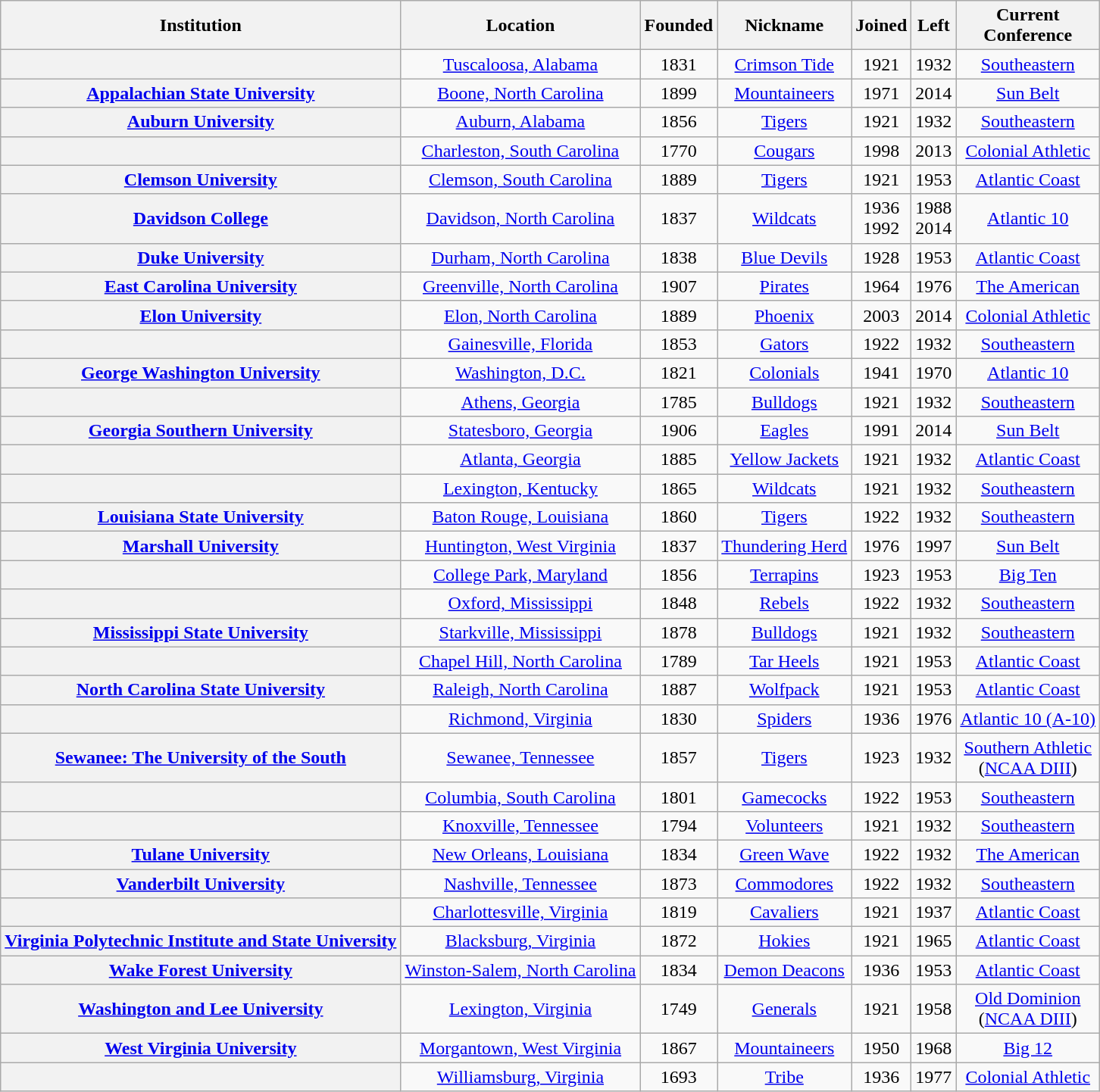<table class="wikitable sortable" style="text-align:center">
<tr>
<th>Institution</th>
<th>Location</th>
<th>Founded</th>
<th>Nickname</th>
<th>Joined</th>
<th>Left</th>
<th>Current<br>Conference</th>
</tr>
<tr>
<th></th>
<td><a href='#'>Tuscaloosa, Alabama</a></td>
<td>1831</td>
<td><a href='#'>Crimson Tide</a></td>
<td>1921</td>
<td>1932</td>
<td><a href='#'>Southeastern</a></td>
</tr>
<tr>
<th><a href='#'>Appalachian State University</a></th>
<td><a href='#'>Boone, North Carolina</a></td>
<td>1899</td>
<td><a href='#'>Mountaineers</a></td>
<td>1971</td>
<td>2014</td>
<td><a href='#'>Sun Belt</a></td>
</tr>
<tr>
<th><a href='#'>Auburn University</a></th>
<td><a href='#'>Auburn, Alabama</a></td>
<td>1856</td>
<td><a href='#'>Tigers</a></td>
<td>1921</td>
<td>1932</td>
<td><a href='#'>Southeastern</a></td>
</tr>
<tr>
<th></th>
<td><a href='#'>Charleston, South Carolina</a></td>
<td>1770</td>
<td><a href='#'>Cougars</a></td>
<td>1998</td>
<td>2013</td>
<td><a href='#'>Colonial Athletic</a></td>
</tr>
<tr>
<th><a href='#'>Clemson University</a></th>
<td><a href='#'>Clemson, South Carolina</a></td>
<td>1889</td>
<td><a href='#'>Tigers</a></td>
<td>1921</td>
<td>1953</td>
<td><a href='#'>Atlantic Coast</a></td>
</tr>
<tr>
<th><a href='#'>Davidson College</a></th>
<td><a href='#'>Davidson, North Carolina</a></td>
<td>1837</td>
<td><a href='#'>Wildcats</a></td>
<td>1936<br>1992</td>
<td>1988<br>2014</td>
<td><a href='#'>Atlantic 10</a></td>
</tr>
<tr>
<th><a href='#'>Duke University</a></th>
<td><a href='#'>Durham, North Carolina</a></td>
<td>1838</td>
<td><a href='#'>Blue Devils</a></td>
<td>1928</td>
<td>1953</td>
<td><a href='#'>Atlantic Coast</a></td>
</tr>
<tr>
<th><a href='#'>East Carolina University</a></th>
<td><a href='#'>Greenville, North Carolina</a></td>
<td>1907</td>
<td><a href='#'>Pirates</a></td>
<td>1964</td>
<td>1976</td>
<td><a href='#'>The American</a></td>
</tr>
<tr>
<th><a href='#'>Elon University</a></th>
<td><a href='#'>Elon, North Carolina</a></td>
<td>1889</td>
<td><a href='#'>Phoenix</a></td>
<td>2003</td>
<td>2014</td>
<td><a href='#'>Colonial Athletic</a></td>
</tr>
<tr>
<th></th>
<td><a href='#'>Gainesville, Florida</a></td>
<td>1853</td>
<td><a href='#'>Gators</a></td>
<td>1922</td>
<td>1932</td>
<td><a href='#'>Southeastern</a></td>
</tr>
<tr>
<th><a href='#'>George Washington University</a></th>
<td><a href='#'>Washington, D.C.</a></td>
<td>1821</td>
<td><a href='#'>Colonials</a></td>
<td>1941</td>
<td>1970</td>
<td><a href='#'>Atlantic 10</a></td>
</tr>
<tr>
<th></th>
<td><a href='#'>Athens, Georgia</a></td>
<td>1785</td>
<td><a href='#'>Bulldogs</a></td>
<td>1921</td>
<td>1932</td>
<td><a href='#'>Southeastern</a></td>
</tr>
<tr>
<th><a href='#'>Georgia Southern University</a></th>
<td><a href='#'>Statesboro, Georgia</a></td>
<td>1906</td>
<td><a href='#'>Eagles</a></td>
<td>1991</td>
<td>2014</td>
<td><a href='#'>Sun Belt</a></td>
</tr>
<tr>
<th></th>
<td><a href='#'>Atlanta, Georgia</a></td>
<td>1885</td>
<td><a href='#'>Yellow Jackets</a></td>
<td>1921</td>
<td>1932</td>
<td><a href='#'>Atlantic Coast</a></td>
</tr>
<tr>
<th></th>
<td><a href='#'>Lexington, Kentucky</a></td>
<td>1865</td>
<td><a href='#'>Wildcats</a></td>
<td>1921</td>
<td>1932</td>
<td><a href='#'>Southeastern</a></td>
</tr>
<tr>
<th><a href='#'>Louisiana State University</a></th>
<td><a href='#'>Baton Rouge, Louisiana</a></td>
<td>1860</td>
<td><a href='#'>Tigers</a></td>
<td>1922</td>
<td>1932</td>
<td><a href='#'>Southeastern</a></td>
</tr>
<tr>
<th><a href='#'>Marshall University</a></th>
<td><a href='#'>Huntington, West Virginia</a></td>
<td>1837</td>
<td nowrap><a href='#'>Thundering Herd</a></td>
<td>1976</td>
<td>1997</td>
<td><a href='#'>Sun Belt</a></td>
</tr>
<tr>
<th></th>
<td><a href='#'>College Park, Maryland</a></td>
<td>1856</td>
<td><a href='#'>Terrapins</a></td>
<td>1923</td>
<td>1953</td>
<td><a href='#'>Big Ten</a></td>
</tr>
<tr>
<th></th>
<td><a href='#'>Oxford, Mississippi</a></td>
<td>1848</td>
<td><a href='#'>Rebels</a></td>
<td>1922</td>
<td>1932</td>
<td><a href='#'>Southeastern</a></td>
</tr>
<tr>
<th><a href='#'>Mississippi State University</a></th>
<td><a href='#'>Starkville, Mississippi</a></td>
<td>1878</td>
<td><a href='#'>Bulldogs</a></td>
<td>1921</td>
<td>1932</td>
<td><a href='#'>Southeastern</a></td>
</tr>
<tr>
<th></th>
<td><a href='#'>Chapel Hill, North Carolina</a></td>
<td>1789</td>
<td><a href='#'>Tar Heels</a></td>
<td>1921</td>
<td>1953</td>
<td><a href='#'>Atlantic Coast</a></td>
</tr>
<tr>
<th><a href='#'>North Carolina State University</a></th>
<td><a href='#'>Raleigh, North Carolina</a></td>
<td>1887</td>
<td><a href='#'>Wolfpack</a></td>
<td>1921</td>
<td>1953</td>
<td><a href='#'>Atlantic Coast</a></td>
</tr>
<tr>
<th></th>
<td><a href='#'>Richmond, Virginia</a></td>
<td>1830</td>
<td><a href='#'>Spiders</a></td>
<td>1936</td>
<td>1976</td>
<td><a href='#'>Atlantic 10 (A-10)</a></td>
</tr>
<tr>
<th><a href='#'>Sewanee: The University of the South</a></th>
<td><a href='#'>Sewanee, Tennessee</a></td>
<td>1857</td>
<td><a href='#'>Tigers</a></td>
<td>1923</td>
<td>1932</td>
<td nowrap><a href='#'>Southern Athletic</a><br>(<a href='#'>NCAA DIII</a>)</td>
</tr>
<tr>
<th></th>
<td><a href='#'>Columbia, South Carolina</a></td>
<td>1801</td>
<td><a href='#'>Gamecocks</a></td>
<td>1922</td>
<td>1953</td>
<td><a href='#'>Southeastern</a></td>
</tr>
<tr>
<th></th>
<td><a href='#'>Knoxville, Tennessee</a></td>
<td>1794</td>
<td><a href='#'>Volunteers</a></td>
<td>1921</td>
<td>1932</td>
<td><a href='#'>Southeastern</a></td>
</tr>
<tr>
<th><a href='#'>Tulane University</a></th>
<td><a href='#'>New Orleans, Louisiana</a></td>
<td>1834</td>
<td><a href='#'>Green Wave</a></td>
<td>1922</td>
<td>1932</td>
<td><a href='#'>The American</a></td>
</tr>
<tr>
<th><a href='#'>Vanderbilt University</a></th>
<td><a href='#'>Nashville, Tennessee</a></td>
<td>1873</td>
<td><a href='#'>Commodores</a></td>
<td>1922</td>
<td>1932</td>
<td><a href='#'>Southeastern</a></td>
</tr>
<tr>
<th></th>
<td><a href='#'>Charlottesville, Virginia</a></td>
<td>1819</td>
<td><a href='#'>Cavaliers</a></td>
<td>1921</td>
<td>1937</td>
<td><a href='#'>Atlantic Coast</a></td>
</tr>
<tr>
<th><a href='#'>Virginia Polytechnic Institute and State University</a></th>
<td><a href='#'>Blacksburg, Virginia</a></td>
<td>1872</td>
<td><a href='#'>Hokies</a></td>
<td>1921</td>
<td>1965</td>
<td><a href='#'>Atlantic Coast</a></td>
</tr>
<tr>
<th><a href='#'>Wake Forest University</a></th>
<td><a href='#'>Winston-Salem, North Carolina</a></td>
<td>1834</td>
<td><a href='#'>Demon Deacons</a></td>
<td>1936</td>
<td>1953</td>
<td><a href='#'>Atlantic Coast</a></td>
</tr>
<tr>
<th><a href='#'>Washington and Lee University</a></th>
<td><a href='#'>Lexington, Virginia</a></td>
<td>1749</td>
<td><a href='#'>Generals</a></td>
<td>1921</td>
<td>1958</td>
<td><a href='#'>Old Dominion</a><br>(<a href='#'>NCAA DIII</a>)</td>
</tr>
<tr>
<th><a href='#'>West Virginia University</a></th>
<td><a href='#'>Morgantown, West Virginia</a></td>
<td>1867</td>
<td><a href='#'>Mountaineers</a></td>
<td>1950</td>
<td>1968</td>
<td><a href='#'>Big 12</a></td>
</tr>
<tr>
<th></th>
<td><a href='#'>Williamsburg, Virginia</a></td>
<td>1693</td>
<td><a href='#'>Tribe</a></td>
<td>1936</td>
<td>1977</td>
<td><a href='#'>Colonial Athletic</a></td>
</tr>
</table>
